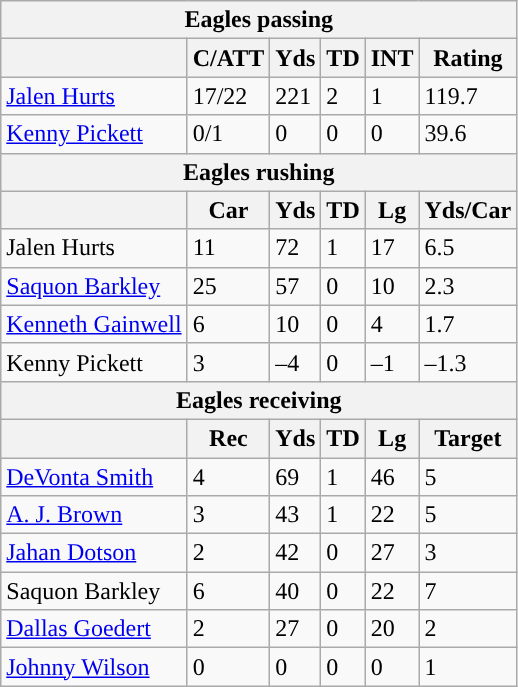<table class="wikitable plainrowheaders">
<tr>
<th colspan="6">Eagles passing</th>
</tr>
<tr>
<th scope="col"></th>
<th scope="col">C/ATT</th>
<th scope="col">Yds</th>
<th scope="col">TD</th>
<th scope="col">INT</th>
<th scope="col">Rating</th>
</tr>
<tr>
<td><a href='#'>Jalen Hurts</a></td>
<td>17/22</td>
<td>221</td>
<td>2</td>
<td>1</td>
<td>119.7</td>
</tr>
<tr>
<td><a href='#'>Kenny Pickett</a></td>
<td>0/1</td>
<td>0</td>
<td>0</td>
<td>0</td>
<td>39.6</td>
</tr>
<tr>
<th colspan="6">Eagles rushing</th>
</tr>
<tr>
<th scope="col"></th>
<th scope="col">Car</th>
<th scope="col">Yds</th>
<th scope="col">TD</th>
<th scope="col">Lg</th>
<th scope="col">Yds/Car</th>
</tr>
<tr>
<td>Jalen Hurts</td>
<td>11</td>
<td>72</td>
<td>1</td>
<td>17</td>
<td>6.5</td>
</tr>
<tr>
<td><a href='#'>Saquon Barkley</a></td>
<td>25</td>
<td>57</td>
<td>0</td>
<td>10</td>
<td>2.3</td>
</tr>
<tr>
<td><a href='#'>Kenneth Gainwell</a></td>
<td>6</td>
<td>10</td>
<td>0</td>
<td>4</td>
<td>1.7</td>
</tr>
<tr>
<td>Kenny Pickett</td>
<td>3</td>
<td>–4</td>
<td>0</td>
<td>–1</td>
<td>–1.3</td>
</tr>
<tr>
<th colspan="6">Eagles receiving</th>
</tr>
<tr>
<th scope="col"></th>
<th scope="col">Rec</th>
<th scope="col">Yds</th>
<th scope="col">TD</th>
<th scope="col">Lg</th>
<th scope="col">Target</th>
</tr>
<tr>
<td><a href='#'>DeVonta Smith</a></td>
<td>4</td>
<td>69</td>
<td>1</td>
<td>46</td>
<td>5</td>
</tr>
<tr>
<td><a href='#'>A. J. Brown</a></td>
<td>3</td>
<td>43</td>
<td>1</td>
<td>22</td>
<td>5</td>
</tr>
<tr>
<td><a href='#'>Jahan Dotson</a></td>
<td>2</td>
<td>42</td>
<td>0</td>
<td>27</td>
<td>3</td>
</tr>
<tr>
<td>Saquon Barkley</td>
<td>6</td>
<td>40</td>
<td>0</td>
<td>22</td>
<td>7</td>
</tr>
<tr>
<td><a href='#'>Dallas Goedert</a></td>
<td>2</td>
<td>27</td>
<td>0</td>
<td>20</td>
<td>2</td>
</tr>
<tr>
<td><a href='#'>Johnny Wilson</a></td>
<td>0</td>
<td>0</td>
<td>0</td>
<td>0</td>
<td>1</td>
</tr>
</table>
